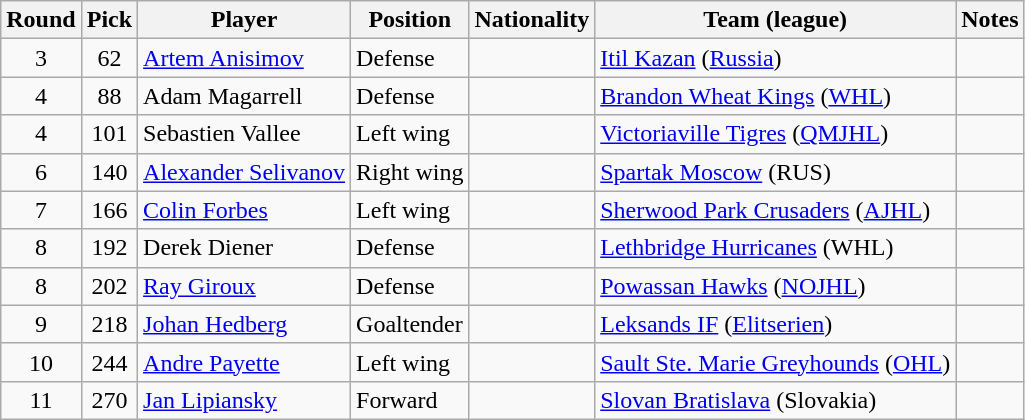<table class="wikitable">
<tr>
<th>Round</th>
<th>Pick</th>
<th>Player</th>
<th>Position</th>
<th>Nationality</th>
<th>Team (league)</th>
<th>Notes</th>
</tr>
<tr>
<td style="text-align:center">3</td>
<td style="text-align:center">62</td>
<td><a href='#'>Artem Anisimov</a></td>
<td>Defense</td>
<td></td>
<td><a href='#'>Itil Kazan</a> (<a href='#'>Russia</a>)</td>
<td></td>
</tr>
<tr>
<td style="text-align:center">4</td>
<td style="text-align:center">88</td>
<td>Adam Magarrell</td>
<td>Defense</td>
<td></td>
<td><a href='#'>Brandon Wheat Kings</a> (<a href='#'>WHL</a>)</td>
<td></td>
</tr>
<tr>
<td style="text-align:center">4</td>
<td style="text-align:center">101</td>
<td>Sebastien Vallee</td>
<td>Left wing</td>
<td></td>
<td><a href='#'>Victoriaville Tigres</a> (<a href='#'>QMJHL</a>)</td>
<td></td>
</tr>
<tr>
<td style="text-align:center">6</td>
<td style="text-align:center">140</td>
<td><a href='#'>Alexander Selivanov</a></td>
<td>Right wing</td>
<td></td>
<td><a href='#'>Spartak Moscow</a> (RUS)</td>
<td></td>
</tr>
<tr>
<td style="text-align:center">7</td>
<td style="text-align:center">166</td>
<td><a href='#'>Colin Forbes</a></td>
<td>Left wing</td>
<td></td>
<td><a href='#'>Sherwood Park Crusaders</a> (<a href='#'>AJHL</a>)</td>
<td></td>
</tr>
<tr>
<td style="text-align:center">8</td>
<td style="text-align:center">192</td>
<td>Derek Diener</td>
<td>Defense</td>
<td></td>
<td><a href='#'>Lethbridge Hurricanes</a> (WHL)</td>
<td></td>
</tr>
<tr>
<td style="text-align:center">8</td>
<td style="text-align:center">202</td>
<td><a href='#'>Ray Giroux</a></td>
<td>Defense</td>
<td></td>
<td><a href='#'>Powassan Hawks</a> (<a href='#'>NOJHL</a>)</td>
<td></td>
</tr>
<tr>
<td style="text-align:center">9</td>
<td style="text-align:center">218</td>
<td><a href='#'>Johan Hedberg</a></td>
<td>Goaltender</td>
<td></td>
<td><a href='#'>Leksands IF</a> (<a href='#'>Elitserien</a>)</td>
<td></td>
</tr>
<tr>
<td style="text-align:center">10</td>
<td style="text-align:center">244</td>
<td><a href='#'>Andre Payette</a></td>
<td>Left wing</td>
<td></td>
<td><a href='#'>Sault Ste. Marie Greyhounds</a> (<a href='#'>OHL</a>)</td>
<td></td>
</tr>
<tr>
<td style="text-align:center">11</td>
<td style="text-align:center">270</td>
<td><a href='#'>Jan Lipiansky</a></td>
<td>Forward</td>
<td></td>
<td><a href='#'>Slovan Bratislava</a> (Slovakia)</td>
<td></td>
</tr>
</table>
